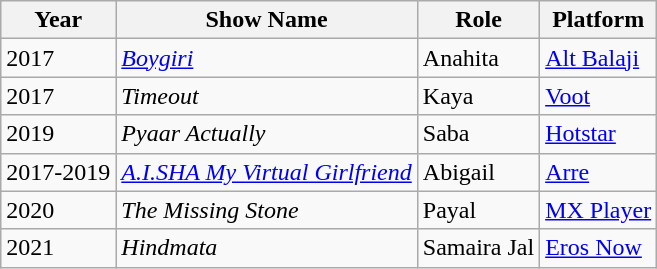<table class="wikitable">
<tr>
<th>Year</th>
<th>Show Name</th>
<th>Role</th>
<th>Platform</th>
</tr>
<tr>
<td>2017</td>
<td><em><a href='#'>Boygiri</a></em></td>
<td>Anahita</td>
<td><a href='#'>Alt Balaji</a></td>
</tr>
<tr>
<td>2017</td>
<td><em>Timeout</em></td>
<td>Kaya</td>
<td><a href='#'>Voot</a></td>
</tr>
<tr>
<td>2019</td>
<td><em>Pyaar Actually</em></td>
<td>Saba</td>
<td><a href='#'>Hotstar</a></td>
</tr>
<tr>
<td>2017-2019</td>
<td><em><a href='#'>A.I.SHA My Virtual Girlfriend</a></em></td>
<td>Abigail</td>
<td><a href='#'>Arre</a></td>
</tr>
<tr>
<td>2020</td>
<td><em>The Missing Stone</em></td>
<td>Payal</td>
<td><a href='#'>MX Player</a></td>
</tr>
<tr>
<td>2021</td>
<td><em>Hindmata</em></td>
<td>Samaira Jal</td>
<td><a href='#'>Eros Now</a></td>
</tr>
</table>
